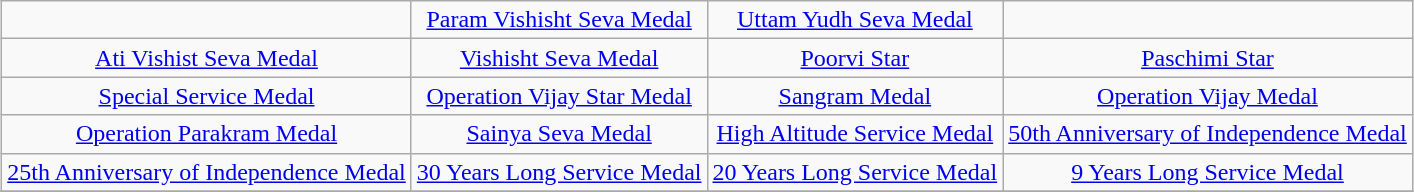<table class="wikitable" style="margin:1em auto; text-align:center;">
<tr>
<td></td>
<td><a href='#'>Param Vishisht Seva Medal</a></td>
<td><a href='#'>Uttam Yudh Seva Medal</a></td>
<td></td>
</tr>
<tr>
<td><a href='#'>Ati Vishist Seva Medal</a></td>
<td><a href='#'>Vishisht Seva Medal</a></td>
<td><a href='#'>Poorvi Star</a></td>
<td><a href='#'>Paschimi Star</a></td>
</tr>
<tr>
<td><a href='#'>Special Service Medal</a></td>
<td><a href='#'>Operation Vijay Star Medal</a></td>
<td><a href='#'>Sangram Medal</a></td>
<td><a href='#'>Operation Vijay Medal</a></td>
</tr>
<tr>
<td><a href='#'>Operation Parakram Medal</a></td>
<td><a href='#'>Sainya Seva Medal</a></td>
<td><a href='#'>High Altitude Service Medal</a></td>
<td><a href='#'>50th Anniversary of Independence Medal</a></td>
</tr>
<tr>
<td><a href='#'>25th Anniversary of Independence Medal</a></td>
<td><a href='#'>30 Years Long Service Medal</a></td>
<td><a href='#'>20 Years Long Service Medal</a></td>
<td><a href='#'>9 Years Long Service Medal</a></td>
</tr>
<tr>
</tr>
</table>
